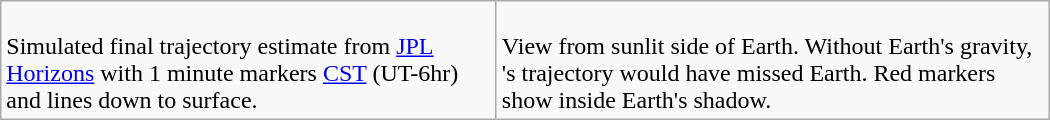<table class=wikitable width=700>
<tr>
<td><br>Simulated final trajectory estimate from <a href='#'>JPL Horizons</a> with 1 minute markers <a href='#'>CST</a> (UT-6hr) and lines down to surface.</td>
<td><br>View from sunlit side of Earth. Without Earth's gravity, 's trajectory would have missed Earth. Red markers show inside Earth's shadow.</td>
</tr>
</table>
